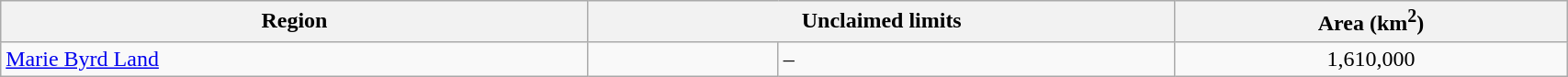<table class="wikitable plainlinks" style="width: 90%;">
<tr>
<th style="width: 30%;">Region</th>
<th style="width: 30%;" colspan="2">Unclaimed limits</th>
<th style="width: 20%;">Area (km<sup>2</sup>)</th>
</tr>
<tr>
<td><a href='#'>Marie Byrd Land</a></td>
<td style="text-align: center;"></td>
<td>–</td>
<td style="text-align: center;">1,610,000</td>
</tr>
</table>
